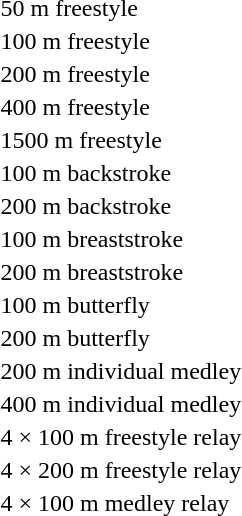<table>
<tr>
<td>50 m freestyle</td>
<td></td>
<td></td>
<td></td>
</tr>
<tr>
<td>100 m freestyle</td>
<td></td>
<td></td>
<td></td>
</tr>
<tr>
<td>200 m freestyle</td>
<td></td>
<td></td>
<td></td>
</tr>
<tr>
<td>400 m freestyle</td>
<td></td>
<td></td>
<td></td>
</tr>
<tr>
<td>1500 m freestyle</td>
<td></td>
<td></td>
<td></td>
</tr>
<tr>
<td>100 m backstroke</td>
<td></td>
<td></td>
<td></td>
</tr>
<tr>
<td>200 m backstroke</td>
<td></td>
<td></td>
<td></td>
</tr>
<tr>
<td>100 m breaststroke</td>
<td></td>
<td></td>
<td></td>
</tr>
<tr>
<td>200 m breaststroke</td>
<td></td>
<td></td>
<td></td>
</tr>
<tr>
<td>100 m butterfly</td>
<td></td>
<td></td>
<td></td>
</tr>
<tr>
<td>200 m butterfly</td>
<td></td>
<td></td>
<td></td>
</tr>
<tr>
<td>200 m individual medley</td>
<td></td>
<td></td>
<td></td>
</tr>
<tr>
<td>400 m individual medley</td>
<td></td>
<td></td>
<td></td>
</tr>
<tr>
<td>4 × 100 m freestyle relay</td>
<td></td>
<td></td>
<td></td>
</tr>
<tr>
<td>4 × 200 m freestyle relay</td>
<td></td>
<td></td>
<td></td>
</tr>
<tr>
<td>4 × 100 m medley relay</td>
<td></td>
<td></td>
<td></td>
</tr>
</table>
